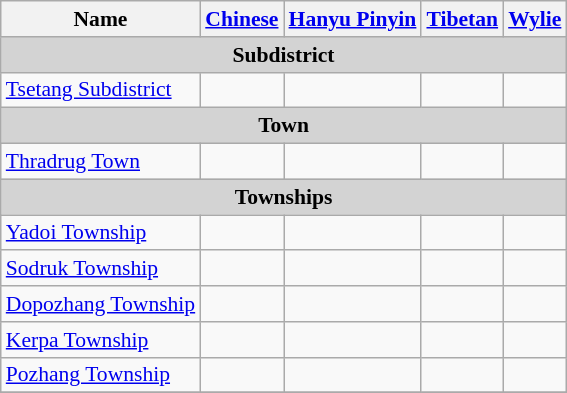<table class="wikitable"  style="font-size:90%;" align=center>
<tr>
<th>Name</th>
<th><a href='#'>Chinese</a></th>
<th><a href='#'>Hanyu Pinyin</a></th>
<th><a href='#'>Tibetan</a></th>
<th><a href='#'>Wylie</a></th>
</tr>
<tr --------->
<td colspan="5"  style="text-align:center; background:#d3d3d3;"><strong>Subdistrict</strong></td>
</tr>
<tr --------->
<td><a href='#'>Tsetang Subdistrict</a></td>
<td></td>
<td></td>
<td></td>
<td></td>
</tr>
<tr --------->
<td colspan="5"  style="text-align:center; background:#d3d3d3;"><strong>Town</strong></td>
</tr>
<tr --------->
<td><a href='#'>Thradrug Town</a></td>
<td></td>
<td></td>
<td></td>
<td></td>
</tr>
<tr --------->
<td colspan="5"  style="text-align:center; background:#d3d3d3;"><strong>Townships</strong></td>
</tr>
<tr --------->
<td><a href='#'>Yadoi Township</a></td>
<td></td>
<td></td>
<td></td>
<td></td>
</tr>
<tr>
<td><a href='#'>Sodruk Township</a></td>
<td></td>
<td></td>
<td></td>
<td></td>
</tr>
<tr>
<td><a href='#'>Dopozhang Township</a></td>
<td></td>
<td></td>
<td></td>
<td></td>
</tr>
<tr>
<td><a href='#'>Kerpa Township</a></td>
<td></td>
<td></td>
<td></td>
<td></td>
</tr>
<tr>
<td><a href='#'>Pozhang Township</a></td>
<td></td>
<td></td>
<td></td>
<td></td>
</tr>
<tr>
</tr>
</table>
